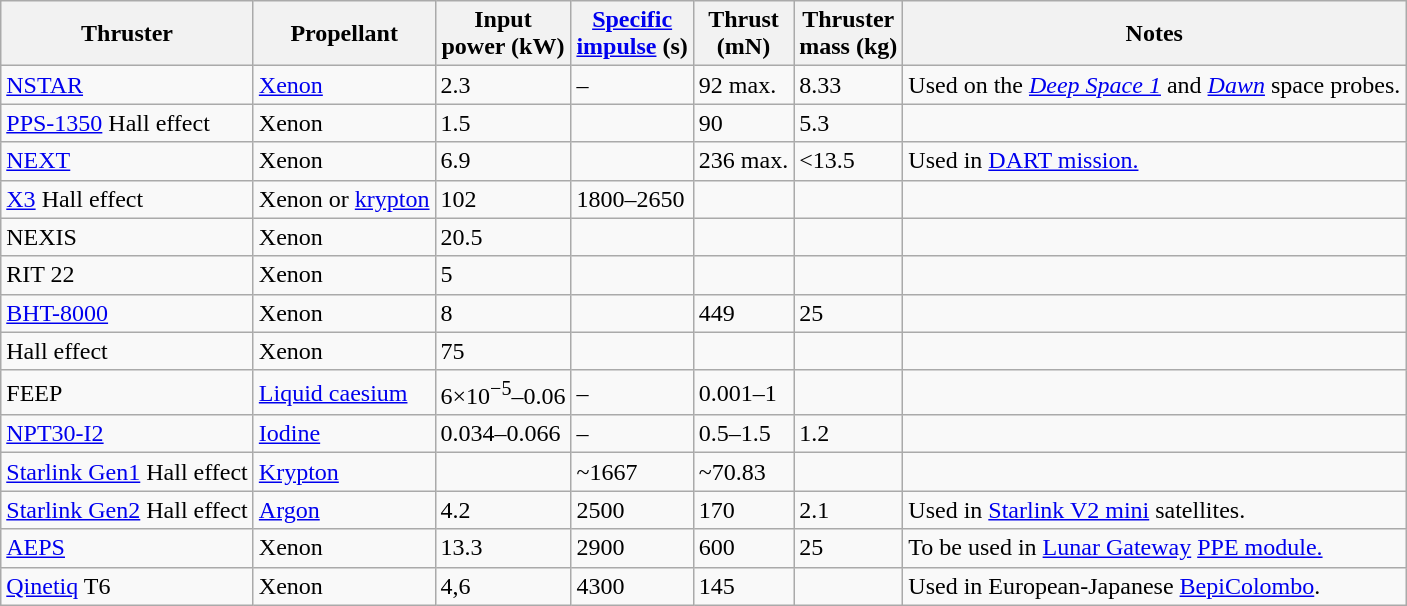<table class="wikitable sortable">
<tr>
<th>Thruster</th>
<th>Propellant</th>
<th data-sort-type=number>Input <br>power (kW)</th>
<th><a href='#'>Specific <br>impulse</a> (s)</th>
<th>Thrust <br>(mN)</th>
<th>Thruster <br>mass (kg)</th>
<th>Notes</th>
</tr>
<tr>
<td><a href='#'>NSTAR</a></td>
<td><a href='#'>Xenon</a></td>
<td>2.3</td>
<td>–</td>
<td>92 max.</td>
<td>8.33 </td>
<td>Used on the <em><a href='#'>Deep Space 1</a></em> and <em><a href='#'>Dawn</a></em> space probes.</td>
</tr>
<tr>
<td><a href='#'>PPS-1350</a> Hall effect</td>
<td>Xenon</td>
<td>1.5</td>
<td></td>
<td>90</td>
<td>5.3</td>
<td></td>
</tr>
<tr>
<td><a href='#'>NEXT</a></td>
<td>Xenon</td>
<td>6.9</td>
<td></td>
<td>236 max.</td>
<td><13.5 </td>
<td>Used in <a href='#'>DART mission.</a></td>
</tr>
<tr>
<td><a href='#'>X3</a> Hall effect</td>
<td>Xenon or <a href='#'>krypton</a></td>
<td>102</td>
<td>1800–2650</td>
<td></td>
<td></td>
<td></td>
</tr>
<tr>
<td>NEXIS</td>
<td>Xenon</td>
<td>20.5</td>
<td></td>
<td></td>
<td></td>
<td></td>
</tr>
<tr>
<td>RIT 22</td>
<td>Xenon</td>
<td>5</td>
<td></td>
<td></td>
<td></td>
<td></td>
</tr>
<tr>
<td><a href='#'>BHT-8000</a></td>
<td>Xenon</td>
<td>8</td>
<td></td>
<td>449</td>
<td>25</td>
<td></td>
</tr>
<tr>
<td>Hall effect</td>
<td>Xenon</td>
<td>75</td>
<td></td>
<td></td>
<td></td>
<td></td>
</tr>
<tr>
<td>FEEP</td>
<td><a href='#'>Liquid caesium</a></td>
<td data-sort-value=0.0006>6×10<sup>−5</sup>–0.06</td>
<td>–</td>
<td>0.001–1</td>
<td></td>
<td></td>
</tr>
<tr>
<td><a href='#'>NPT30-I2</a></td>
<td><a href='#'>Iodine</a></td>
<td data-sort-value=0.055>0.034–0.066 </td>
<td>–</td>
<td>0.5–1.5</td>
<td>1.2  </td>
<td></td>
</tr>
<tr>
<td><a href='#'>Starlink Gen1</a> Hall effect</td>
<td><a href='#'>Krypton</a></td>
<td></td>
<td>~1667</td>
<td>~70.83</td>
<td></td>
<td></td>
</tr>
<tr>
<td><a href='#'>Starlink Gen2</a> Hall effect</td>
<td><a href='#'>Argon</a></td>
<td>4.2</td>
<td>2500</td>
<td>170</td>
<td>2.1</td>
<td>Used in <a href='#'>Starlink V2 mini</a> satellites.</td>
</tr>
<tr>
<td><a href='#'>AEPS</a></td>
<td>Xenon</td>
<td>13.3</td>
<td>2900</td>
<td>600</td>
<td>25</td>
<td>To be used in <a href='#'>Lunar Gateway</a> <a href='#'>PPE module.</a></td>
</tr>
<tr>
<td><a href='#'>Qinetiq</a> T6</td>
<td>Xenon</td>
<td>4,6</td>
<td>4300</td>
<td>145</td>
<td></td>
<td>Used in European-Japanese <a href='#'>BepiColombo</a>.</td>
</tr>
</table>
